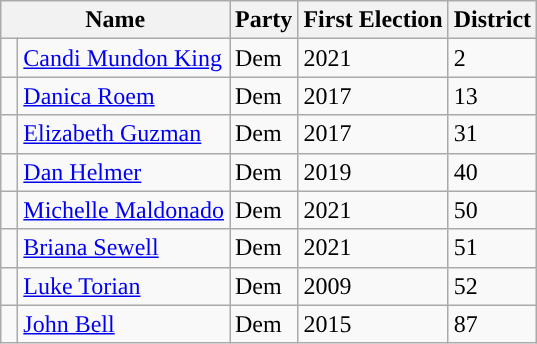<table class=wikitable style="float:left">
<tr>
<th colspan=2 align=center>Name</th>
<th valign=bottom>Party</th>
<th valign=bottom>First Election</th>
<th valign=bottom>District</th>
</tr>
<tr>
<td style="background-color:"> </td>
<td><a href='#'>Candi Mundon King</a></td>
<td>Dem</td>
<td>2021</td>
<td>2</td>
</tr>
<tr>
<td style="background-color:"></td>
<td><a href='#'>Danica Roem</a></td>
<td>Dem</td>
<td>2017</td>
<td>13</td>
</tr>
<tr>
<td style="background-color:"> </td>
<td><a href='#'>Elizabeth Guzman</a></td>
<td>Dem</td>
<td>2017</td>
<td>31</td>
</tr>
<tr>
<td style="background-color:"> </td>
<td><a href='#'>Dan Helmer</a></td>
<td>Dem</td>
<td>2019</td>
<td>40</td>
</tr>
<tr>
<td style="background-color:"> </td>
<td><a href='#'>Michelle Maldonado</a></td>
<td>Dem</td>
<td>2021</td>
<td>50</td>
</tr>
<tr>
<td style="background-color:"> </td>
<td><a href='#'>Briana Sewell</a></td>
<td>Dem</td>
<td>2021</td>
<td>51</td>
</tr>
<tr>
<td style="background-color:"> </td>
<td><a href='#'>Luke Torian</a></td>
<td>Dem</td>
<td>2009</td>
<td>52</td>
</tr>
<tr>
<td style="background-color:"> </td>
<td><a href='#'>John Bell</a></td>
<td>Dem</td>
<td>2015</td>
<td>87</td>
</tr>
</table>
